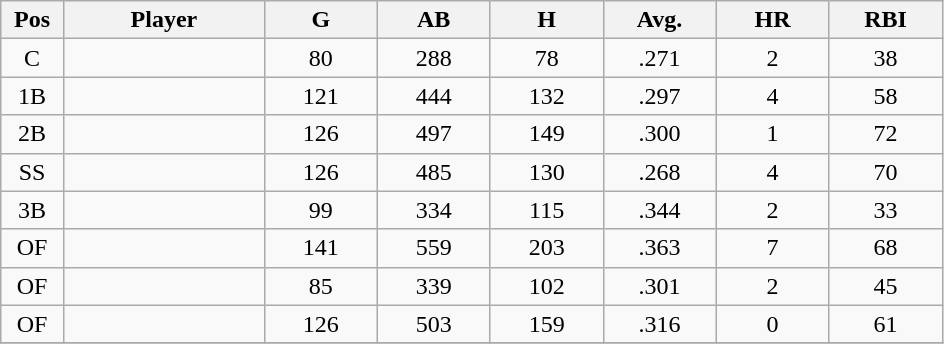<table class="wikitable sortable">
<tr>
<th bgcolor="#DDDDFF" width="5%">Pos</th>
<th bgcolor="#DDDDFF" width="16%">Player</th>
<th bgcolor="#DDDDFF" width="9%">G</th>
<th bgcolor="#DDDDFF" width="9%">AB</th>
<th bgcolor="#DDDDFF" width="9%">H</th>
<th bgcolor="#DDDDFF" width="9%">Avg.</th>
<th bgcolor="#DDDDFF" width="9%">HR</th>
<th bgcolor="#DDDDFF" width="9%">RBI</th>
</tr>
<tr align="center">
<td>C</td>
<td></td>
<td>80</td>
<td>288</td>
<td>78</td>
<td>.271</td>
<td>2</td>
<td>38</td>
</tr>
<tr align="center">
<td>1B</td>
<td></td>
<td>121</td>
<td>444</td>
<td>132</td>
<td>.297</td>
<td>4</td>
<td>58</td>
</tr>
<tr align="center">
<td>2B</td>
<td></td>
<td>126</td>
<td>497</td>
<td>149</td>
<td>.300</td>
<td>1</td>
<td>72</td>
</tr>
<tr align="center">
<td>SS</td>
<td></td>
<td>126</td>
<td>485</td>
<td>130</td>
<td>.268</td>
<td>4</td>
<td>70</td>
</tr>
<tr align="center">
<td>3B</td>
<td></td>
<td>99</td>
<td>334</td>
<td>115</td>
<td>.344</td>
<td>2</td>
<td>33</td>
</tr>
<tr align="center">
<td>OF</td>
<td></td>
<td>141</td>
<td>559</td>
<td>203</td>
<td>.363</td>
<td>7</td>
<td>68</td>
</tr>
<tr align="center">
<td>OF</td>
<td></td>
<td>85</td>
<td>339</td>
<td>102</td>
<td>.301</td>
<td>2</td>
<td>45</td>
</tr>
<tr align="center">
<td>OF</td>
<td></td>
<td>126</td>
<td>503</td>
<td>159</td>
<td>.316</td>
<td>0</td>
<td>61</td>
</tr>
<tr align="center">
</tr>
</table>
